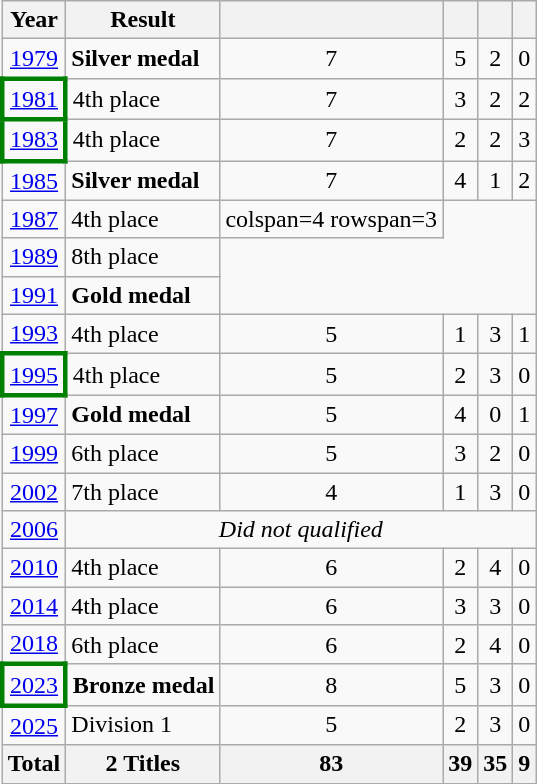<table class="wikitable" style="text-align: center;">
<tr>
<th>Year</th>
<th>Result</th>
<th></th>
<th></th>
<th></th>
<th></th>
</tr>
<tr>
<td> <a href='#'>1979</a></td>
<td style="text-align:left;"><strong> Silver medal</strong></td>
<td>7</td>
<td>5</td>
<td>2</td>
<td>0</td>
</tr>
<tr>
<td style="border: 3px solid green"> <a href='#'>1981</a></td>
<td style="text-align:left;">4th place</td>
<td>7</td>
<td>3</td>
<td>2</td>
<td>2</td>
</tr>
<tr>
<td style="border: 3px solid green"> <a href='#'>1983</a></td>
<td style="text-align:left;">4th place</td>
<td>7</td>
<td>2</td>
<td>2</td>
<td>3</td>
</tr>
<tr>
<td> <a href='#'>1985</a></td>
<td style="text-align:left;"><strong> Silver medal</strong></td>
<td>7</td>
<td>4</td>
<td>1</td>
<td>2</td>
</tr>
<tr>
<td> <a href='#'>1987</a></td>
<td style="text-align:left;">4th place</td>
<td>colspan=4 rowspan=3 </td>
</tr>
<tr>
<td> <a href='#'>1989</a></td>
<td style="text-align:left;">8th place</td>
</tr>
<tr>
<td> <a href='#'>1991</a></td>
<td style="text-align:left;"><strong> Gold medal</strong></td>
</tr>
<tr>
<td> <a href='#'>1993</a></td>
<td style="text-align:left;">4th place</td>
<td>5</td>
<td>1</td>
<td>3</td>
<td>1</td>
</tr>
<tr>
<td style="border: 3px solid green"> <a href='#'>1995</a></td>
<td style="text-align:left;">4th place</td>
<td>5</td>
<td>2</td>
<td>3</td>
<td>0</td>
</tr>
<tr>
<td> <a href='#'>1997</a></td>
<td style="text-align:left;"><strong> Gold medal</strong></td>
<td>5</td>
<td>4</td>
<td>0</td>
<td>1</td>
</tr>
<tr>
<td> <a href='#'>1999</a></td>
<td style="text-align:left;">6th place</td>
<td>5</td>
<td>3</td>
<td>2</td>
<td>0</td>
</tr>
<tr>
<td> <a href='#'>2002</a></td>
<td style="text-align:left;">7th place</td>
<td>4</td>
<td>1</td>
<td>3</td>
<td>0</td>
</tr>
<tr>
<td> <a href='#'>2006</a></td>
<td style="text-align:center;" colspan=5><em>Did not qualified</em></td>
</tr>
<tr>
<td> <a href='#'>2010</a></td>
<td style="text-align:left;">4th place</td>
<td>6</td>
<td>2</td>
<td>4</td>
<td>0</td>
</tr>
<tr>
<td> <a href='#'>2014</a></td>
<td style="text-align:left;">4th place</td>
<td>6</td>
<td>3</td>
<td>3</td>
<td>0</td>
</tr>
<tr>
<td> <a href='#'>2018</a></td>
<td style="text-align:left;">6th place</td>
<td>6</td>
<td>2</td>
<td>4</td>
<td>0</td>
</tr>
<tr>
<td style="border: 3px solid green"> <a href='#'>2023</a></td>
<td style="text-align:left;"><strong> Bronze medal</strong></td>
<td>8</td>
<td>5</td>
<td>3</td>
<td>0</td>
</tr>
<tr>
<td> <a href='#'>2025</a></td>
<td style="text-align:left;">Division 1</td>
<td>5</td>
<td>2</td>
<td>3</td>
<td>0</td>
</tr>
<tr>
<th>Total</th>
<th>2 Titles</th>
<th>83</th>
<th>39</th>
<th>35</th>
<th>9</th>
</tr>
</table>
